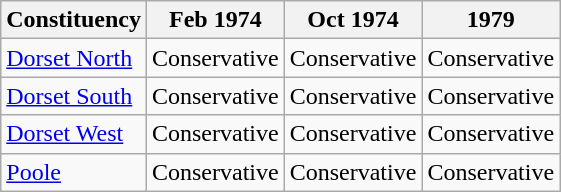<table class="wikitable">
<tr>
<th>Constituency</th>
<th>Feb 1974</th>
<th>Oct 1974</th>
<th>1979</th>
</tr>
<tr>
<td><a href='#'>Dorset North</a></td>
<td bgcolor=>Conservative</td>
<td bgcolor=>Conservative</td>
<td bgcolor=>Conservative</td>
</tr>
<tr>
<td><a href='#'>Dorset South</a></td>
<td bgcolor=>Conservative</td>
<td bgcolor=>Conservative</td>
<td bgcolor=>Conservative</td>
</tr>
<tr>
<td><a href='#'>Dorset West</a></td>
<td bgcolor=>Conservative</td>
<td bgcolor=>Conservative</td>
<td bgcolor=>Conservative</td>
</tr>
<tr>
<td><a href='#'>Poole</a></td>
<td bgcolor=>Conservative</td>
<td bgcolor=>Conservative</td>
<td bgcolor=>Conservative</td>
</tr>
</table>
